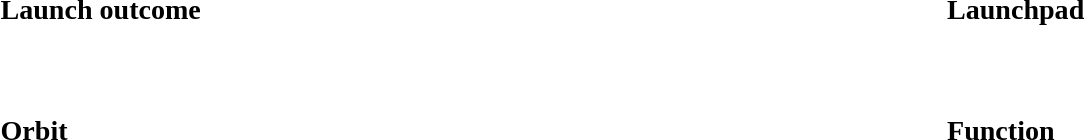<table style="width:100%;">
<tr>
<td style="width:50%;"><br><h3>Launch outcome</h3></td>
<td style="width:50%;"><br><h3>Launchpad</h3></td>
</tr>
<tr>
<td style="width:50%;"><br><h3>Orbit</h3></td>
<td style="width:50%;"><br><h3>Function</h3></td>
</tr>
</table>
